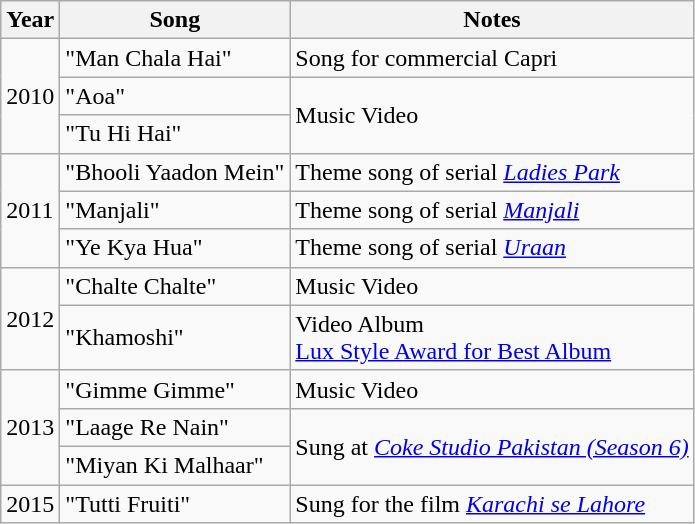<table class="wikitable">
<tr>
<th>Year</th>
<th>Song</th>
<th>Notes</th>
</tr>
<tr>
<td rowspan="3">2010</td>
<td>"Man Chala Hai"</td>
<td>Song for commercial Capri</td>
</tr>
<tr>
<td>"Aoa"</td>
<td rowspan="2">Music Video</td>
</tr>
<tr>
<td>"Tu Hi Hai"</td>
</tr>
<tr>
<td rowspan="3">2011</td>
<td>"Bhooli Yaadon Mein"</td>
<td>Theme song of serial <em><a href='#'>Ladies Park</a></em></td>
</tr>
<tr>
<td>"Manjali"</td>
<td>Theme song of serial <em><a href='#'>Manjali</a></em></td>
</tr>
<tr>
<td>"Ye Kya Hua"</td>
<td>Theme song of serial <em><a href='#'>Uraan</a></em></td>
</tr>
<tr>
<td rowspan="2">2012</td>
<td>"Chalte Chalte"</td>
<td>Music Video</td>
</tr>
<tr>
<td>"Khamoshi"</td>
<td>Video Album<br><a href='#'>Lux Style Award for Best Album</a></td>
</tr>
<tr>
<td rowspan="3">2013</td>
<td>"Gimme Gimme"</td>
<td>Music Video</td>
</tr>
<tr>
<td>"Laage Re Nain"</td>
<td rowspan="2">Sung at <em><a href='#'>Coke Studio Pakistan (Season 6)</a></em></td>
</tr>
<tr>
<td>"Miyan Ki Malhaar"</td>
</tr>
<tr>
<td>2015</td>
<td>"Tutti Fruiti"</td>
<td>Sung for the film <em><a href='#'>Karachi se Lahore</a></em></td>
</tr>
</table>
